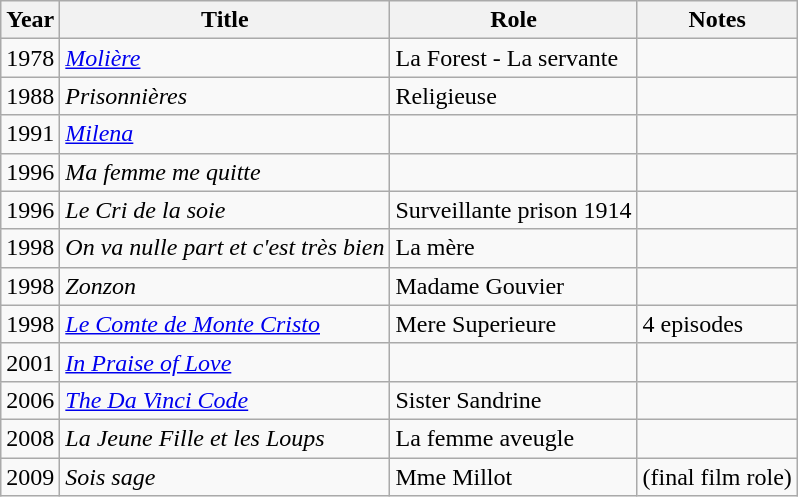<table class="wikitable">
<tr>
<th>Year</th>
<th>Title</th>
<th>Role</th>
<th>Notes</th>
</tr>
<tr>
<td>1978</td>
<td><em><a href='#'>Molière</a></em></td>
<td>La Forest - La servante</td>
<td></td>
</tr>
<tr>
<td>1988</td>
<td><em>Prisonnières</em></td>
<td>Religieuse</td>
<td></td>
</tr>
<tr>
<td>1991</td>
<td><em><a href='#'>Milena</a></em></td>
<td></td>
<td></td>
</tr>
<tr>
<td>1996</td>
<td><em>Ma femme me quitte</em></td>
<td></td>
<td></td>
</tr>
<tr>
<td>1996</td>
<td><em>Le Cri de la soie</em></td>
<td>Surveillante prison 1914</td>
<td></td>
</tr>
<tr>
<td>1998</td>
<td><em>On va nulle part et c'est très bien</em></td>
<td>La mère</td>
<td></td>
</tr>
<tr>
<td>1998</td>
<td><em>Zonzon</em></td>
<td>Madame Gouvier</td>
<td></td>
</tr>
<tr>
<td>1998</td>
<td><em><a href='#'>Le Comte de Monte Cristo</a></em></td>
<td>Mere Superieure</td>
<td>4 episodes</td>
</tr>
<tr>
<td>2001</td>
<td><em><a href='#'>In Praise of Love</a></em></td>
<td></td>
<td></td>
</tr>
<tr>
<td>2006</td>
<td><em><a href='#'>The Da Vinci Code</a></em></td>
<td>Sister Sandrine</td>
<td></td>
</tr>
<tr>
<td>2008</td>
<td><em>La Jeune Fille et les Loups</em></td>
<td>La femme aveugle</td>
<td></td>
</tr>
<tr>
<td>2009</td>
<td><em>Sois sage</em></td>
<td>Mme Millot</td>
<td>(final film role)</td>
</tr>
</table>
